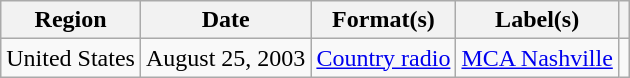<table class="wikitable">
<tr>
<th>Region</th>
<th>Date</th>
<th>Format(s)</th>
<th>Label(s)</th>
<th></th>
</tr>
<tr>
<td>United States</td>
<td>August 25, 2003</td>
<td><a href='#'>Country radio</a></td>
<td><a href='#'>MCA Nashville</a></td>
<td></td>
</tr>
</table>
